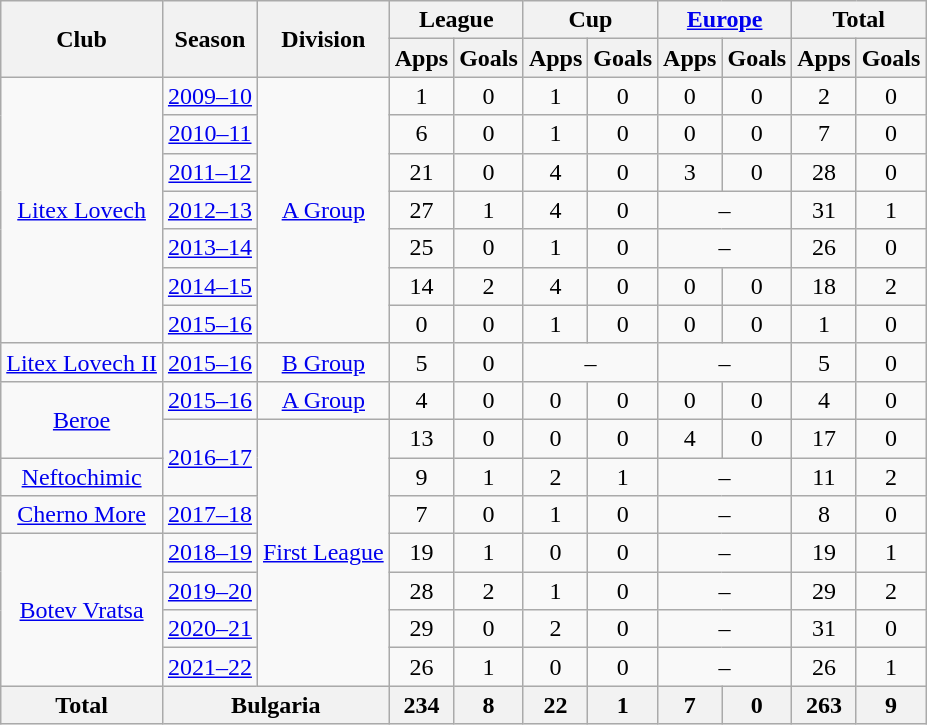<table class="wikitable" style="text-align: center;">
<tr>
<th rowspan="2">Club</th>
<th rowspan="2">Season</th>
<th rowspan="2">Division</th>
<th colspan="2">League</th>
<th colspan="2">Cup</th>
<th colspan="2"><a href='#'>Europe</a></th>
<th colspan="2">Total</th>
</tr>
<tr>
<th>Apps</th>
<th>Goals</th>
<th>Apps</th>
<th>Goals</th>
<th>Apps</th>
<th>Goals</th>
<th>Apps</th>
<th>Goals</th>
</tr>
<tr>
<td rowspan="7"><a href='#'>Litex Lovech</a></td>
<td><a href='#'>2009–10</a></td>
<td rowspan="7"><a href='#'>A Group</a></td>
<td>1</td>
<td>0</td>
<td>1</td>
<td>0</td>
<td>0</td>
<td>0</td>
<td>2</td>
<td>0</td>
</tr>
<tr>
<td><a href='#'>2010–11</a></td>
<td>6</td>
<td>0</td>
<td>1</td>
<td>0</td>
<td>0</td>
<td>0</td>
<td>7</td>
<td>0</td>
</tr>
<tr>
<td><a href='#'>2011–12</a></td>
<td>21</td>
<td>0</td>
<td>4</td>
<td>0</td>
<td>3</td>
<td>0</td>
<td>28</td>
<td>0</td>
</tr>
<tr>
<td><a href='#'>2012–13</a></td>
<td>27</td>
<td>1</td>
<td>4</td>
<td>0</td>
<td colspan="2">–</td>
<td>31</td>
<td>1</td>
</tr>
<tr>
<td><a href='#'>2013–14</a></td>
<td>25</td>
<td>0</td>
<td>1</td>
<td>0</td>
<td colspan="2">–</td>
<td>26</td>
<td>0</td>
</tr>
<tr>
<td><a href='#'>2014–15</a></td>
<td>14</td>
<td>2</td>
<td>4</td>
<td>0</td>
<td>0</td>
<td>0</td>
<td>18</td>
<td>2</td>
</tr>
<tr>
<td><a href='#'>2015–16</a></td>
<td>0</td>
<td>0</td>
<td>1</td>
<td>0</td>
<td>0</td>
<td>0</td>
<td>1</td>
<td>0</td>
</tr>
<tr>
<td rowspan="1"><a href='#'>Litex Lovech II</a></td>
<td><a href='#'>2015–16</a></td>
<td rowspan="1"><a href='#'>B Group</a></td>
<td>5</td>
<td>0</td>
<td colspan="2">–</td>
<td colspan="2">–</td>
<td>5</td>
<td>0</td>
</tr>
<tr>
<td rowspan="2"><a href='#'>Beroe</a></td>
<td><a href='#'>2015–16</a></td>
<td rowspan="1"><a href='#'>A Group</a></td>
<td>4</td>
<td>0</td>
<td>0</td>
<td>0</td>
<td>0</td>
<td>0</td>
<td>4</td>
<td>0</td>
</tr>
<tr>
<td rowspan="2"><a href='#'>2016–17</a></td>
<td rowspan="7"><a href='#'>First League</a></td>
<td>13</td>
<td>0</td>
<td>0</td>
<td>0</td>
<td>4</td>
<td>0</td>
<td>17</td>
<td>0</td>
</tr>
<tr>
<td rowspan="1"><a href='#'>Neftochimic</a></td>
<td>9</td>
<td>1</td>
<td>2</td>
<td>1</td>
<td colspan="2">–</td>
<td>11</td>
<td>2</td>
</tr>
<tr>
<td rowspan="1"><a href='#'>Cherno More</a></td>
<td><a href='#'>2017–18</a></td>
<td>7</td>
<td>0</td>
<td>1</td>
<td>0</td>
<td colspan="2">–</td>
<td>8</td>
<td>0</td>
</tr>
<tr>
<td rowspan="4"><a href='#'>Botev Vratsa</a></td>
<td><a href='#'>2018–19</a></td>
<td>19</td>
<td>1</td>
<td>0</td>
<td>0</td>
<td colspan="2">–</td>
<td>19</td>
<td>1</td>
</tr>
<tr>
<td><a href='#'>2019–20</a></td>
<td>28</td>
<td>2</td>
<td>1</td>
<td>0</td>
<td colspan="2">–</td>
<td>29</td>
<td>2</td>
</tr>
<tr>
<td><a href='#'>2020–21</a></td>
<td>29</td>
<td>0</td>
<td>2</td>
<td>0</td>
<td colspan="2">–</td>
<td>31</td>
<td>0</td>
</tr>
<tr>
<td><a href='#'>2021–22</a></td>
<td>26</td>
<td>1</td>
<td>0</td>
<td>0</td>
<td colspan="2">–</td>
<td>26</td>
<td>1</td>
</tr>
<tr>
<th rowspan=1>Total</th>
<th colspan=2>Bulgaria</th>
<th>234</th>
<th>8</th>
<th>22</th>
<th>1</th>
<th>7</th>
<th>0</th>
<th>263</th>
<th>9</th>
</tr>
</table>
